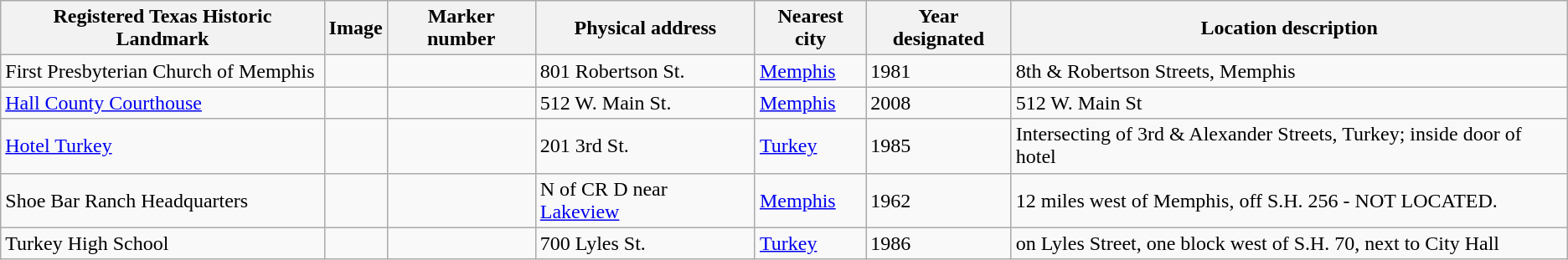<table class="wikitable sortable">
<tr>
<th>Registered Texas Historic Landmark</th>
<th>Image</th>
<th>Marker number</th>
<th>Physical address</th>
<th>Nearest city</th>
<th>Year designated</th>
<th>Location description</th>
</tr>
<tr>
<td>First Presbyterian Church of Memphis</td>
<td></td>
<td></td>
<td>801 Robertson St.<br></td>
<td><a href='#'>Memphis</a></td>
<td>1981</td>
<td>8th & Robertson Streets, Memphis</td>
</tr>
<tr>
<td><a href='#'>Hall County Courthouse</a></td>
<td></td>
<td></td>
<td>512 W. Main St.<br></td>
<td><a href='#'>Memphis</a></td>
<td>2008</td>
<td>512 W. Main St</td>
</tr>
<tr>
<td><a href='#'>Hotel Turkey</a></td>
<td></td>
<td></td>
<td>201 3rd St.<br></td>
<td><a href='#'>Turkey</a></td>
<td>1985</td>
<td>Intersecting of 3rd & Alexander Streets, Turkey; inside door of hotel</td>
</tr>
<tr>
<td>Shoe Bar Ranch Headquarters</td>
<td></td>
<td></td>
<td>N of CR D near <a href='#'>Lakeview</a><br></td>
<td><a href='#'>Memphis</a></td>
<td>1962</td>
<td>12 miles west of Memphis, off S.H. 256 - NOT LOCATED.</td>
</tr>
<tr>
<td>Turkey High School</td>
<td></td>
<td></td>
<td>700 Lyles St.<br></td>
<td><a href='#'>Turkey</a></td>
<td>1986</td>
<td>on Lyles Street, one block west of S.H. 70, next to City Hall</td>
</tr>
</table>
